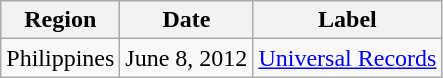<table class="wikitable">
<tr>
<th>Region</th>
<th>Date</th>
<th>Label</th>
</tr>
<tr>
<td>Philippines</td>
<td>June 8, 2012</td>
<td><a href='#'>Universal Records</a></td>
</tr>
</table>
